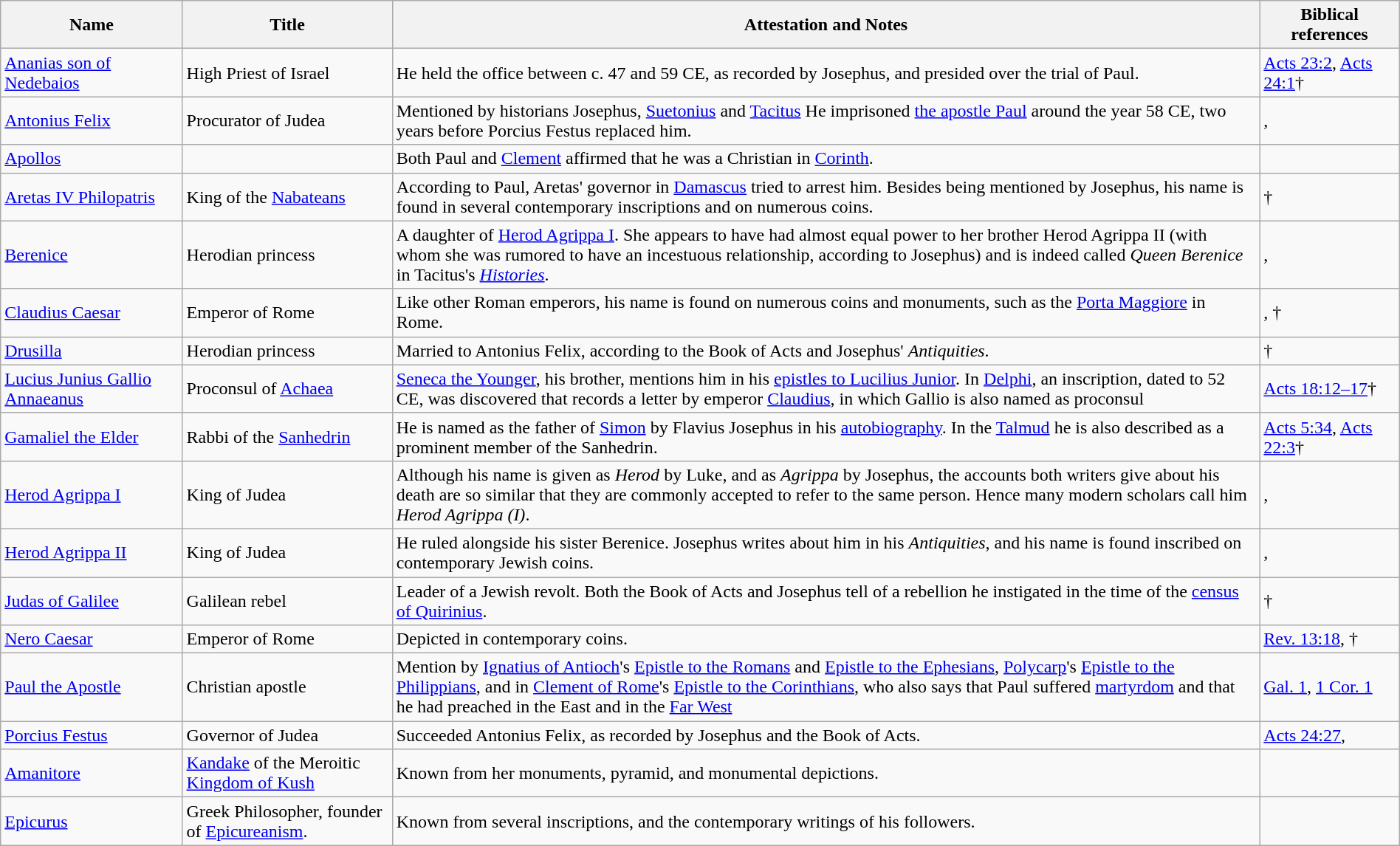<table class="wikitable sortable" width="100%">
<tr>
<th width = "13%" scope=col>Name</th>
<th width = "15%" scope=col>Title</th>
<th scope=col class="unsortable">Attestation and Notes</th>
<th width = "10%" scope=col class="unsortable">Biblical references</th>
</tr>
<tr>
<td><a href='#'>Ananias son of Nedebaios</a></td>
<td>High Priest of Israel</td>
<td>He held the office between c. 47 and 59 CE, as recorded by Josephus, and presided over the trial of Paul.</td>
<td><a href='#'>Acts 23:2</a>, <a href='#'>Acts 24:1</a>†</td>
</tr>
<tr>
<td><a href='#'>Antonius Felix</a></td>
<td>Procurator of Judea</td>
<td>Mentioned by historians Josephus, <a href='#'>Suetonius</a> and <a href='#'>Tacitus</a> He imprisoned <a href='#'>the apostle Paul</a> around the year 58 CE, two years before Porcius Festus replaced him.</td>
<td>, </td>
</tr>
<tr>
<td><a href='#'>Apollos</a></td>
<td></td>
<td>Both Paul and <a href='#'>Clement</a> affirmed that he was a Christian in <a href='#'>Corinth</a>.</td>
<td></td>
</tr>
<tr>
<td><a href='#'>Aretas IV Philopatris</a></td>
<td>King of the <a href='#'>Nabateans</a></td>
<td>According to Paul, Aretas' governor in <a href='#'>Damascus</a> tried to arrest him. Besides being mentioned by Josephus, his name is found in several contemporary inscriptions and on numerous coins.</td>
<td>†</td>
</tr>
<tr>
<td><a href='#'>Berenice</a></td>
<td>Herodian princess</td>
<td>A daughter of <a href='#'>Herod Agrippa I</a>. She appears to have had almost equal power to her brother Herod Agrippa II (with whom she was rumored to have an incestuous relationship, according to Josephus) and is indeed called <em>Queen Berenice</em> in Tacitus's <em><a href='#'>Histories</a></em>.</td>
<td>, </td>
</tr>
<tr>
<td><a href='#'>Claudius Caesar</a></td>
<td>Emperor of Rome</td>
<td>Like other Roman emperors, his name is found on numerous coins and monuments, such as the <a href='#'>Porta Maggiore</a> in Rome.</td>
<td>, †</td>
</tr>
<tr>
<td><a href='#'>Drusilla</a></td>
<td>Herodian princess</td>
<td>Married to Antonius Felix, according to the Book of Acts and Josephus' <em>Antiquities</em>.</td>
<td>†</td>
</tr>
<tr>
<td><a href='#'>Lucius Junius Gallio Annaeanus</a></td>
<td>Proconsul of <a href='#'>Achaea</a></td>
<td><a href='#'>Seneca the Younger</a>, his brother, mentions him in his <a href='#'>epistles to Lucilius Junior</a>. In <a href='#'>Delphi</a>, an inscription, dated to 52 CE, was discovered that records a letter by emperor <a href='#'>Claudius</a>, in which Gallio is also named as proconsul</td>
<td><a href='#'>Acts 18:12–17</a>†</td>
</tr>
<tr>
<td><a href='#'>Gamaliel the Elder</a></td>
<td>Rabbi of the <a href='#'>Sanhedrin</a></td>
<td>He is named as the father of <a href='#'>Simon</a> by Flavius Josephus in his <a href='#'>autobiography</a>. In the <a href='#'>Talmud</a> he is also described as a prominent member of the Sanhedrin.</td>
<td><a href='#'>Acts 5:34</a>, <a href='#'>Acts 22:3</a>†</td>
</tr>
<tr>
<td><a href='#'>Herod Agrippa I</a></td>
<td>King of Judea</td>
<td>Although his name is given as <em>Herod</em> by Luke, and as <em>Agrippa</em> by Josephus, the accounts both writers give about his death are so similar that they are commonly accepted to refer to the same person. Hence many modern scholars call him <em>Herod Agrippa (I)</em>.</td>
<td>, </td>
</tr>
<tr>
<td><a href='#'>Herod Agrippa II</a></td>
<td>King of Judea</td>
<td>He ruled alongside his sister Berenice. Josephus writes about him in his <em>Antiquities</em>, and his name is found inscribed on contemporary Jewish coins.</td>
<td>, </td>
</tr>
<tr>
<td><a href='#'>Judas of Galilee</a></td>
<td>Galilean rebel</td>
<td>Leader of a Jewish revolt. Both the Book of Acts and Josephus tell of a rebellion he instigated in the time of the <a href='#'>census of Quirinius</a>.</td>
<td>†</td>
</tr>
<tr>
<td><a href='#'>Nero Caesar</a></td>
<td>Emperor of Rome</td>
<td>Depicted in contemporary coins.</td>
<td><a href='#'>Rev. 13:18</a>, †</td>
</tr>
<tr>
<td><a href='#'>Paul the Apostle</a></td>
<td>Christian apostle</td>
<td>Mention by <a href='#'>Ignatius of Antioch</a>'s <a href='#'>Epistle to the Romans</a> and <a href='#'>Epistle to the Ephesians</a>, <a href='#'>Polycarp</a>'s <a href='#'>Epistle to the Philippians</a>, and in <a href='#'>Clement of Rome</a>'s <a href='#'>Epistle to the Corinthians</a>, who also says that Paul suffered <a href='#'>martyrdom</a> and that he had preached in the East and in the <a href='#'>Far West</a></td>
<td><a href='#'>Gal. 1</a>, <a href='#'>1 Cor. 1</a></td>
</tr>
<tr>
<td><a href='#'>Porcius Festus</a></td>
<td>Governor of Judea</td>
<td>Succeeded Antonius Felix, as recorded by Josephus and the Book of Acts.</td>
<td><a href='#'>Acts 24:27</a>, </td>
</tr>
<tr>
<td><a href='#'>Amanitore</a></td>
<td><a href='#'>Kandake</a> of the Meroitic <a href='#'>Kingdom of Kush</a></td>
<td>Known from her monuments, pyramid, and monumental depictions.</td>
<td></td>
</tr>
<tr>
<td><a href='#'>Epicurus</a></td>
<td>Greek Philosopher, founder of <a href='#'>Epicureanism</a>.</td>
<td>Known from several inscriptions, and the contemporary writings of his followers.</td>
<td></td>
</tr>
</table>
